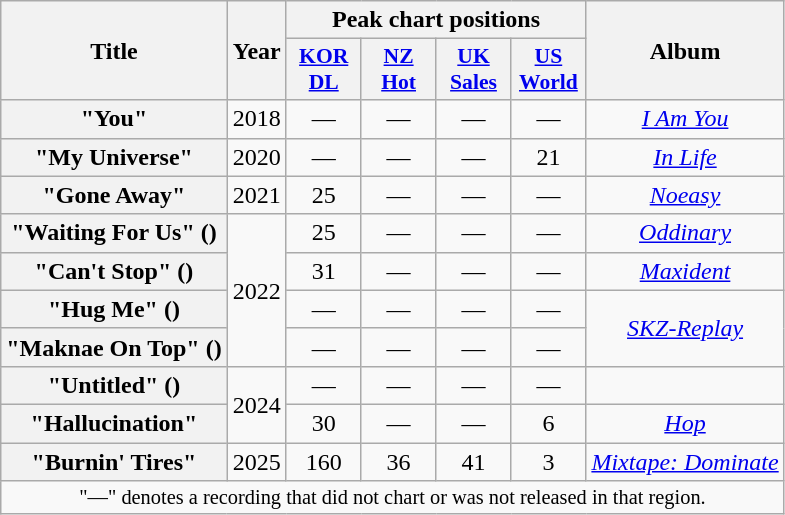<table class="wikitable plainrowheaders" style="text-align:center">
<tr>
<th scope="col" rowspan="2">Title</th>
<th scope="col" rowspan="2">Year</th>
<th scope="col" colspan="4">Peak chart positions</th>
<th scope="col" rowspan="2">Album</th>
</tr>
<tr>
<th scope="col" style="font-size:90%; width:3em"><a href='#'>KOR<br>DL</a><br></th>
<th scope="col" style="font-size:90%; width:3em"><a href='#'>NZ<br>Hot</a><br></th>
<th scope="col" style="font-size:90%; width:3em"><a href='#'>UK<br>Sales</a><br></th>
<th scope="col" style="font-size:90%; width:3em"><a href='#'>US<br>World</a><br></th>
</tr>
<tr>
<th scope="row">"You"<br></th>
<td>2018</td>
<td>—</td>
<td>—</td>
<td>—</td>
<td>—</td>
<td><em><a href='#'>I Am You</a></em></td>
</tr>
<tr>
<th scope="row">"My Universe"<br></th>
<td>2020</td>
<td>—</td>
<td>—</td>
<td>—</td>
<td>21</td>
<td><em><a href='#'>In Life</a></em></td>
</tr>
<tr>
<th scope="row">"Gone Away"<br></th>
<td>2021</td>
<td>25</td>
<td>—</td>
<td>—</td>
<td>—</td>
<td><em><a href='#'>Noeasy</a></em></td>
</tr>
<tr>
<th scope="row">"Waiting For Us" ()<br></th>
<td rowspan="4">2022</td>
<td>25</td>
<td>—</td>
<td>—</td>
<td>—</td>
<td><em><a href='#'>Oddinary</a></em></td>
</tr>
<tr>
<th scope="row">"Can't Stop" ()<br></th>
<td>31</td>
<td>—</td>
<td>—</td>
<td>—</td>
<td><em><a href='#'>Maxident</a></em></td>
</tr>
<tr>
<th scope="row">"Hug Me" ()</th>
<td>—</td>
<td>—</td>
<td>—</td>
<td>—</td>
<td rowspan="2"><em><a href='#'>SKZ-Replay</a></em></td>
</tr>
<tr>
<th scope="row">"Maknae On Top" ()<br></th>
<td>—</td>
<td>—</td>
<td>—</td>
<td>—</td>
</tr>
<tr>
<th scope="row">"Untitled" ()<br></th>
<td rowspan="2">2024</td>
<td>—</td>
<td>—</td>
<td>—</td>
<td>—</td>
<td></td>
</tr>
<tr>
<th scope="row">"Hallucination"</th>
<td>30</td>
<td>—</td>
<td>—</td>
<td>6</td>
<td><em><a href='#'>Hop</a></em></td>
</tr>
<tr>
<th scope="row">"Burnin' Tires"<br></th>
<td>2025</td>
<td>160</td>
<td>36</td>
<td>41</td>
<td>3</td>
<td><em><a href='#'>Mixtape: Dominate</a></em></td>
</tr>
<tr>
<td colspan="7" style="font-size:85%">"—" denotes a recording that did not chart or was not released in that region.</td>
</tr>
</table>
